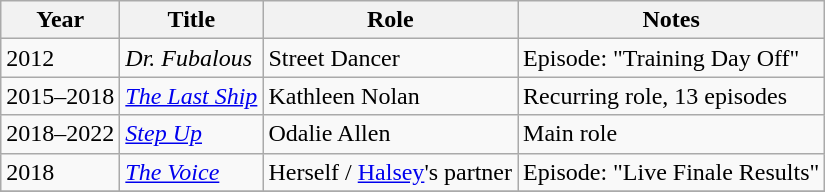<table class="wikitable">
<tr>
<th>Year</th>
<th>Title</th>
<th>Role</th>
<th>Notes</th>
</tr>
<tr>
<td>2012</td>
<td><em>Dr. Fubalous</em></td>
<td>Street Dancer</td>
<td>Episode: "Training Day Off"</td>
</tr>
<tr>
<td>2015–2018</td>
<td><em><a href='#'>The Last Ship</a></em></td>
<td>Kathleen Nolan</td>
<td>Recurring role, 13 episodes</td>
</tr>
<tr>
<td>2018–2022</td>
<td><em><a href='#'>Step Up</a></em></td>
<td>Odalie Allen</td>
<td>Main role</td>
</tr>
<tr>
<td>2018</td>
<td><em><a href='#'>The Voice</a></em></td>
<td>Herself / <a href='#'>Halsey</a>'s partner</td>
<td>Episode: "Live Finale Results"</td>
</tr>
<tr>
</tr>
</table>
